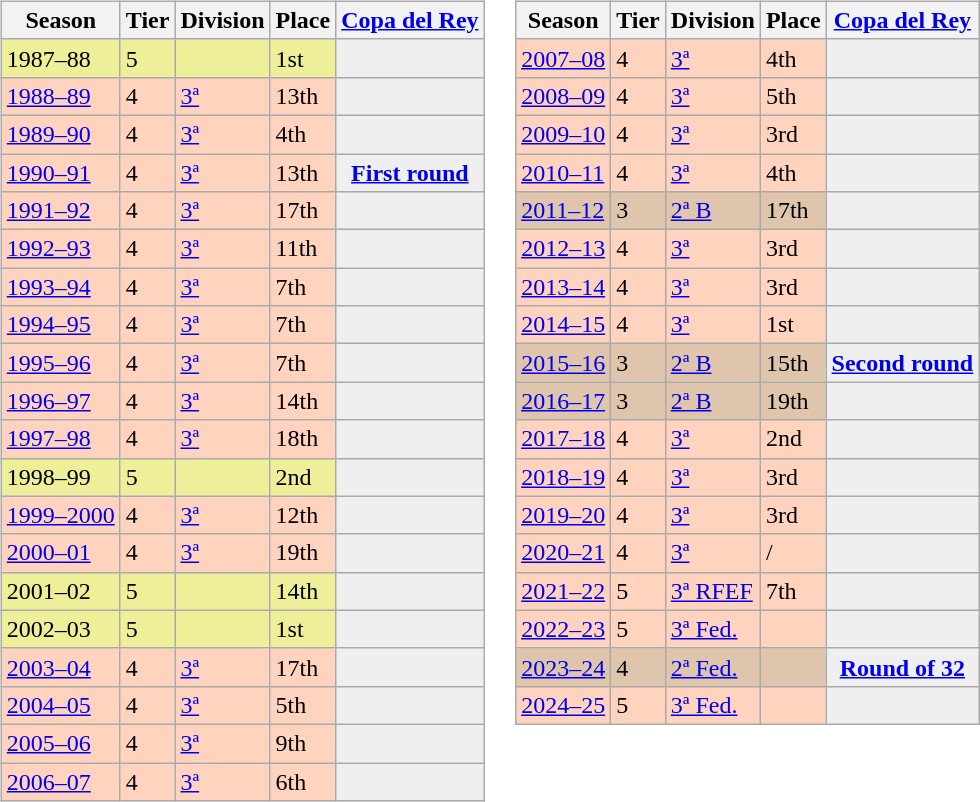<table>
<tr>
<td valign="top" width=0%><br><table class="wikitable">
<tr style="background:#f0f6fa;">
<th>Season</th>
<th>Tier</th>
<th>Division</th>
<th>Place</th>
<th><a href='#'>Copa del Rey</a></th>
</tr>
<tr B>
<td style="background:#EFEF99;">1987–88</td>
<td style="background:#EFEF99;">5</td>
<td style="background:#EFEF99;"></td>
<td style="background:#EFEF99;">1st</td>
<th style="background:#efefef;"></th>
</tr>
<tr>
<td style="background:#FFD3BD;"><a href='#'>1988–89</a></td>
<td style="background:#FFD3BD;">4</td>
<td style="background:#FFD3BD;"><a href='#'>3ª</a></td>
<td style="background:#FFD3BD;">13th</td>
<th style="background:#efefef;"></th>
</tr>
<tr>
<td style="background:#FFD3BD;"><a href='#'>1989–90</a></td>
<td style="background:#FFD3BD;">4</td>
<td style="background:#FFD3BD;"><a href='#'>3ª</a></td>
<td style="background:#FFD3BD;">4th</td>
<th style="background:#efefef;"></th>
</tr>
<tr>
<td style="background:#FFD3BD;"><a href='#'>1990–91</a></td>
<td style="background:#FFD3BD;">4</td>
<td style="background:#FFD3BD;"><a href='#'>3ª</a></td>
<td style="background:#FFD3BD;">13th</td>
<th style="background:#efefef;"><a href='#'>First round</a></th>
</tr>
<tr>
<td style="background:#FFD3BD;"><a href='#'>1991–92</a></td>
<td style="background:#FFD3BD;">4</td>
<td style="background:#FFD3BD;"><a href='#'>3ª</a></td>
<td style="background:#FFD3BD;">17th</td>
<th style="background:#efefef;"></th>
</tr>
<tr>
<td style="background:#FFD3BD;"><a href='#'>1992–93</a></td>
<td style="background:#FFD3BD;">4</td>
<td style="background:#FFD3BD;"><a href='#'>3ª</a></td>
<td style="background:#FFD3BD;">11th</td>
<th style="background:#efefef;"></th>
</tr>
<tr>
<td style="background:#FFD3BD;"><a href='#'>1993–94</a></td>
<td style="background:#FFD3BD;">4</td>
<td style="background:#FFD3BD;"><a href='#'>3ª</a></td>
<td style="background:#FFD3BD;">7th</td>
<th style="background:#efefef;"></th>
</tr>
<tr>
<td style="background:#FFD3BD;"><a href='#'>1994–95</a></td>
<td style="background:#FFD3BD;">4</td>
<td style="background:#FFD3BD;"><a href='#'>3ª</a></td>
<td style="background:#FFD3BD;">7th</td>
<th style="background:#efefef;"></th>
</tr>
<tr>
<td style="background:#FFD3BD;"><a href='#'>1995–96</a></td>
<td style="background:#FFD3BD;">4</td>
<td style="background:#FFD3BD;"><a href='#'>3ª</a></td>
<td style="background:#FFD3BD;">7th</td>
<th style="background:#efefef;"></th>
</tr>
<tr>
<td style="background:#FFD3BD;"><a href='#'>1996–97</a></td>
<td style="background:#FFD3BD;">4</td>
<td style="background:#FFD3BD;"><a href='#'>3ª</a></td>
<td style="background:#FFD3BD;">14th</td>
<th style="background:#efefef;"></th>
</tr>
<tr>
<td style="background:#FFD3BD;"><a href='#'>1997–98</a></td>
<td style="background:#FFD3BD;">4</td>
<td style="background:#FFD3BD;"><a href='#'>3ª</a></td>
<td style="background:#FFD3BD;">18th</td>
<th style="background:#efefef;"></th>
</tr>
<tr>
<td style="background:#EFEF99;">1998–99</td>
<td style="background:#EFEF99;">5</td>
<td style="background:#EFEF99;"></td>
<td style="background:#EFEF99;">2nd</td>
<th style="background:#efefef;"></th>
</tr>
<tr>
<td style="background:#FFD3BD;"><a href='#'>1999–2000</a></td>
<td style="background:#FFD3BD;">4</td>
<td style="background:#FFD3BD;"><a href='#'>3ª</a></td>
<td style="background:#FFD3BD;">12th</td>
<th style="background:#efefef;"></th>
</tr>
<tr>
<td style="background:#FFD3BD;"><a href='#'>2000–01</a></td>
<td style="background:#FFD3BD;">4</td>
<td style="background:#FFD3BD;"><a href='#'>3ª</a></td>
<td style="background:#FFD3BD;">19th</td>
<th style="background:#efefef;"></th>
</tr>
<tr>
<td style="background:#EFEF99;">2001–02</td>
<td style="background:#EFEF99;">5</td>
<td style="background:#EFEF99;"></td>
<td style="background:#EFEF99;">14th</td>
<th style="background:#efefef;"></th>
</tr>
<tr>
<td style="background:#EFEF99;">2002–03</td>
<td style="background:#EFEF99;">5</td>
<td style="background:#EFEF99;"></td>
<td style="background:#EFEF99;">1st</td>
<th style="background:#efefef;"></th>
</tr>
<tr>
<td style="background:#FFD3BD;"><a href='#'>2003–04</a></td>
<td style="background:#FFD3BD;">4</td>
<td style="background:#FFD3BD;"><a href='#'>3ª</a></td>
<td style="background:#FFD3BD;">17th</td>
<th style="background:#efefef;"></th>
</tr>
<tr>
<td style="background:#FFD3BD;"><a href='#'>2004–05</a></td>
<td style="background:#FFD3BD;">4</td>
<td style="background:#FFD3BD;"><a href='#'>3ª</a></td>
<td style="background:#FFD3BD;">5th</td>
<th style="background:#efefef;"></th>
</tr>
<tr>
<td style="background:#FFD3BD;"><a href='#'>2005–06</a></td>
<td style="background:#FFD3BD;">4</td>
<td style="background:#FFD3BD;"><a href='#'>3ª</a></td>
<td style="background:#FFD3BD;">9th</td>
<th style="background:#efefef;"></th>
</tr>
<tr>
<td style="background:#FFD3BD;"><a href='#'>2006–07</a></td>
<td style="background:#FFD3BD;">4</td>
<td style="background:#FFD3BD;"><a href='#'>3ª</a></td>
<td style="background:#FFD3BD;">6th</td>
<th style="background:#efefef;"></th>
</tr>
</table>
</td>
<td valign="top" width=0%><br><table class="wikitable">
<tr style="background:#f0f6fa;">
<th>Season</th>
<th>Tier</th>
<th>Division</th>
<th>Place</th>
<th><a href='#'>Copa del Rey</a></th>
</tr>
<tr>
<td style="background:#FFD3BD;"><a href='#'>2007–08</a></td>
<td style="background:#FFD3BD;">4</td>
<td style="background:#FFD3BD;"><a href='#'>3ª</a></td>
<td style="background:#FFD3BD;">4th</td>
<th style="background:#efefef;"></th>
</tr>
<tr>
<td style="background:#FFD3BD;"><a href='#'>2008–09</a></td>
<td style="background:#FFD3BD;">4</td>
<td style="background:#FFD3BD;"><a href='#'>3ª</a></td>
<td style="background:#FFD3BD;">5th</td>
<td style="background:#efefef;"></td>
</tr>
<tr>
<td style="background:#FFD3BD;"><a href='#'>2009–10</a></td>
<td style="background:#FFD3BD;">4</td>
<td style="background:#FFD3BD;"><a href='#'>3ª</a></td>
<td style="background:#FFD3BD;">3rd</td>
<td style="background:#efefef;"></td>
</tr>
<tr>
<td style="background:#FFD3BD;"><a href='#'>2010–11</a></td>
<td style="background:#FFD3BD;">4</td>
<td style="background:#FFD3BD;"><a href='#'>3ª</a></td>
<td style="background:#FFD3BD;">4th</td>
<td style="background:#efefef;"></td>
</tr>
<tr>
<td style="background:#DEC5AB;"><a href='#'>2011–12</a></td>
<td style="background:#DEC5AB;">3</td>
<td style="background:#DEC5AB;"><a href='#'>2ª B</a></td>
<td style="background:#DEC5AB;">17th</td>
<th style="background:#efefef;"></th>
</tr>
<tr>
<td style="background:#FFD3BD;"><a href='#'>2012–13</a></td>
<td style="background:#FFD3BD;">4</td>
<td style="background:#FFD3BD;"><a href='#'>3ª</a></td>
<td style="background:#FFD3BD;">3rd</td>
<td style="background:#efefef;"></td>
</tr>
<tr>
<td style="background:#FFD3BD;"><a href='#'>2013–14</a></td>
<td style="background:#FFD3BD;">4</td>
<td style="background:#FFD3BD;"><a href='#'>3ª</a></td>
<td style="background:#FFD3BD;">3rd</td>
<td style="background:#efefef;"></td>
</tr>
<tr>
<td style="background:#FFD3BD;"><a href='#'>2014–15</a></td>
<td style="background:#FFD3BD;">4</td>
<td style="background:#FFD3BD;"><a href='#'>3ª</a></td>
<td style="background:#FFD3BD;">1st</td>
<td style="background:#efefef;"></td>
</tr>
<tr>
<td style="background:#DEC5AB;"><a href='#'>2015–16</a></td>
<td style="background:#DEC5AB;">3</td>
<td style="background:#DEC5AB;"><a href='#'>2ª B</a></td>
<td style="background:#DEC5AB;">15th</td>
<th style="background:#efefef;"><a href='#'>Second round</a></th>
</tr>
<tr>
<td style="background:#DEC5AB;"><a href='#'>2016–17</a></td>
<td style="background:#DEC5AB;">3</td>
<td style="background:#DEC5AB;"><a href='#'>2ª B</a></td>
<td style="background:#DEC5AB;">19th</td>
<th style="background:#efefef;"></th>
</tr>
<tr>
<td style="background:#FFD3BD;"><a href='#'>2017–18</a></td>
<td style="background:#FFD3BD;">4</td>
<td style="background:#FFD3BD;"><a href='#'>3ª</a></td>
<td style="background:#FFD3BD;">2nd</td>
<th style="background:#efefef;"></th>
</tr>
<tr>
<td style="background:#FFD3BD;"><a href='#'>2018–19</a></td>
<td style="background:#FFD3BD;">4</td>
<td style="background:#FFD3BD;"><a href='#'>3ª</a></td>
<td style="background:#FFD3BD;">3rd</td>
<th style="background:#efefef;"></th>
</tr>
<tr>
<td style="background:#FFD3BD;"><a href='#'>2019–20</a></td>
<td style="background:#FFD3BD;">4</td>
<td style="background:#FFD3BD;"><a href='#'>3ª</a></td>
<td style="background:#FFD3BD;">3rd</td>
<th style="background:#efefef;"></th>
</tr>
<tr>
<td style="background:#FFD3BD;"><a href='#'>2020–21</a></td>
<td style="background:#FFD3BD;">4</td>
<td style="background:#FFD3BD;"><a href='#'>3ª</a></td>
<td style="background:#FFD3BD;"> / </td>
<th style="background:#efefef;"></th>
</tr>
<tr>
<td style="background:#FFD3BD;"><a href='#'>2021–22</a></td>
<td style="background:#FFD3BD;">5</td>
<td style="background:#FFD3BD;"><a href='#'>3ª RFEF</a></td>
<td style="background:#FFD3BD;">7th</td>
<th style="background:#efefef;"></th>
</tr>
<tr>
<td style="background:#FFD3BD;"><a href='#'>2022–23</a></td>
<td style="background:#FFD3BD;">5</td>
<td style="background:#FFD3BD;"><a href='#'>3ª Fed.</a></td>
<td style="background:#FFD3BD;"></td>
<th style="background:#efefef;"></th>
</tr>
<tr>
<td style="background:#DEC5AB;"><a href='#'>2023–24</a></td>
<td style="background:#DEC5AB;">4</td>
<td style="background:#DEC5AB;"><a href='#'>2ª Fed.</a></td>
<td style="background:#DEC5AB;"></td>
<th style="background:#efefef;"><a href='#'>Round of 32</a></th>
</tr>
<tr>
<td style="background:#FFD3BD;"><a href='#'>2024–25</a></td>
<td style="background:#FFD3BD;">5</td>
<td style="background:#FFD3BD;"><a href='#'>3ª Fed.</a></td>
<td style="background:#FFD3BD;"></td>
<th style="background:#efefef;"></th>
</tr>
</table>
</td>
</tr>
</table>
